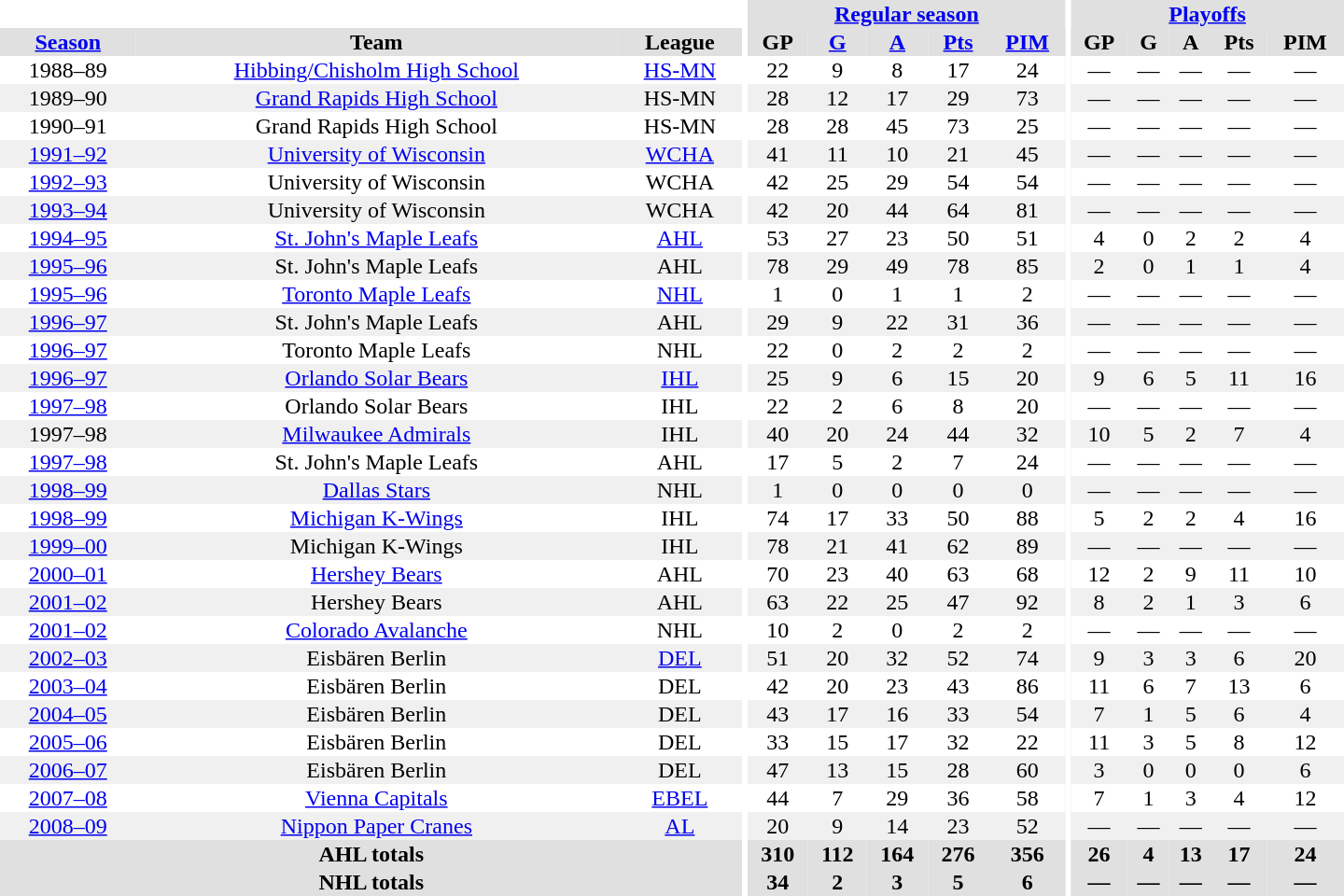<table border="0" cellpadding="1" cellspacing="0" style="text-align:center; width:60em">
<tr bgcolor="#e0e0e0">
<th colspan="3" bgcolor="#ffffff"></th>
<th rowspan="100" bgcolor="#ffffff"></th>
<th colspan="5"><a href='#'>Regular season</a></th>
<th rowspan="100" bgcolor="#ffffff"></th>
<th colspan="5"><a href='#'>Playoffs</a></th>
</tr>
<tr bgcolor="#e0e0e0">
<th><a href='#'>Season</a></th>
<th>Team</th>
<th>League</th>
<th>GP</th>
<th><a href='#'>G</a></th>
<th><a href='#'>A</a></th>
<th><a href='#'>Pts</a></th>
<th><a href='#'>PIM</a></th>
<th>GP</th>
<th>G</th>
<th>A</th>
<th>Pts</th>
<th>PIM</th>
</tr>
<tr>
<td>1988–89</td>
<td><a href='#'>Hibbing/Chisholm High School</a></td>
<td><a href='#'>HS-MN</a></td>
<td>22</td>
<td>9</td>
<td>8</td>
<td>17</td>
<td>24</td>
<td>—</td>
<td>—</td>
<td>—</td>
<td>—</td>
<td>—</td>
</tr>
<tr bgcolor="#f0f0f0">
<td>1989–90</td>
<td><a href='#'>Grand Rapids High School</a></td>
<td>HS-MN</td>
<td>28</td>
<td>12</td>
<td>17</td>
<td>29</td>
<td>73</td>
<td>—</td>
<td>—</td>
<td>—</td>
<td>—</td>
<td>—</td>
</tr>
<tr>
<td>1990–91</td>
<td>Grand Rapids High School</td>
<td>HS-MN</td>
<td>28</td>
<td>28</td>
<td>45</td>
<td>73</td>
<td>25</td>
<td>—</td>
<td>—</td>
<td>—</td>
<td>—</td>
<td>—</td>
</tr>
<tr bgcolor="#f0f0f0">
<td><a href='#'>1991–92</a></td>
<td><a href='#'>University of Wisconsin</a></td>
<td><a href='#'>WCHA</a></td>
<td>41</td>
<td>11</td>
<td>10</td>
<td>21</td>
<td>45</td>
<td>—</td>
<td>—</td>
<td>—</td>
<td>—</td>
<td>—</td>
</tr>
<tr>
<td><a href='#'>1992–93</a></td>
<td>University of Wisconsin</td>
<td>WCHA</td>
<td>42</td>
<td>25</td>
<td>29</td>
<td>54</td>
<td>54</td>
<td>—</td>
<td>—</td>
<td>—</td>
<td>—</td>
<td>—</td>
</tr>
<tr bgcolor="#f0f0f0">
<td><a href='#'>1993–94</a></td>
<td>University of Wisconsin</td>
<td>WCHA</td>
<td>42</td>
<td>20</td>
<td>44</td>
<td>64</td>
<td>81</td>
<td>—</td>
<td>—</td>
<td>—</td>
<td>—</td>
<td>—</td>
</tr>
<tr>
<td><a href='#'>1994–95</a></td>
<td><a href='#'>St. John's Maple Leafs</a></td>
<td><a href='#'>AHL</a></td>
<td>53</td>
<td>27</td>
<td>23</td>
<td>50</td>
<td>51</td>
<td>4</td>
<td>0</td>
<td>2</td>
<td>2</td>
<td>4</td>
</tr>
<tr bgcolor="#f0f0f0">
<td><a href='#'>1995–96</a></td>
<td>St. John's Maple Leafs</td>
<td>AHL</td>
<td>78</td>
<td>29</td>
<td>49</td>
<td>78</td>
<td>85</td>
<td>2</td>
<td>0</td>
<td>1</td>
<td>1</td>
<td>4</td>
</tr>
<tr>
<td><a href='#'>1995–96</a></td>
<td><a href='#'>Toronto Maple Leafs</a></td>
<td><a href='#'>NHL</a></td>
<td>1</td>
<td>0</td>
<td>1</td>
<td>1</td>
<td>2</td>
<td>—</td>
<td>—</td>
<td>—</td>
<td>—</td>
<td>—</td>
</tr>
<tr bgcolor="#f0f0f0">
<td><a href='#'>1996–97</a></td>
<td>St. John's Maple Leafs</td>
<td>AHL</td>
<td>29</td>
<td>9</td>
<td>22</td>
<td>31</td>
<td>36</td>
<td>—</td>
<td>—</td>
<td>—</td>
<td>—</td>
<td>—</td>
</tr>
<tr>
<td><a href='#'>1996–97</a></td>
<td>Toronto Maple Leafs</td>
<td>NHL</td>
<td>22</td>
<td>0</td>
<td>2</td>
<td>2</td>
<td>2</td>
<td>—</td>
<td>—</td>
<td>—</td>
<td>—</td>
<td>—</td>
</tr>
<tr bgcolor="#f0f0f0">
<td><a href='#'>1996–97</a></td>
<td><a href='#'>Orlando Solar Bears</a></td>
<td><a href='#'>IHL</a></td>
<td>25</td>
<td>9</td>
<td>6</td>
<td>15</td>
<td>20</td>
<td>9</td>
<td>6</td>
<td>5</td>
<td>11</td>
<td>16</td>
</tr>
<tr>
<td><a href='#'>1997–98</a></td>
<td>Orlando Solar Bears</td>
<td>IHL</td>
<td>22</td>
<td>2</td>
<td>6</td>
<td>8</td>
<td>20</td>
<td>—</td>
<td>—</td>
<td>—</td>
<td>—</td>
<td>—</td>
</tr>
<tr bgcolor="#f0f0f0">
<td>1997–98</td>
<td><a href='#'>Milwaukee Admirals</a></td>
<td>IHL</td>
<td>40</td>
<td>20</td>
<td>24</td>
<td>44</td>
<td>32</td>
<td>10</td>
<td>5</td>
<td>2</td>
<td>7</td>
<td>4</td>
</tr>
<tr>
<td><a href='#'>1997–98</a></td>
<td>St. John's Maple Leafs</td>
<td>AHL</td>
<td>17</td>
<td>5</td>
<td>2</td>
<td>7</td>
<td>24</td>
<td>—</td>
<td>—</td>
<td>—</td>
<td>—</td>
<td>—</td>
</tr>
<tr bgcolor="#f0f0f0">
<td><a href='#'>1998–99</a></td>
<td><a href='#'>Dallas Stars</a></td>
<td>NHL</td>
<td>1</td>
<td>0</td>
<td>0</td>
<td>0</td>
<td>0</td>
<td>—</td>
<td>—</td>
<td>—</td>
<td>—</td>
<td>—</td>
</tr>
<tr>
<td><a href='#'>1998–99</a></td>
<td><a href='#'>Michigan K-Wings</a></td>
<td>IHL</td>
<td>74</td>
<td>17</td>
<td>33</td>
<td>50</td>
<td>88</td>
<td>5</td>
<td>2</td>
<td>2</td>
<td>4</td>
<td>16</td>
</tr>
<tr bgcolor="#f0f0f0">
<td><a href='#'>1999–00</a></td>
<td>Michigan K-Wings</td>
<td>IHL</td>
<td>78</td>
<td>21</td>
<td>41</td>
<td>62</td>
<td>89</td>
<td>—</td>
<td>—</td>
<td>—</td>
<td>—</td>
<td>—</td>
</tr>
<tr>
<td><a href='#'>2000–01</a></td>
<td><a href='#'>Hershey Bears</a></td>
<td>AHL</td>
<td>70</td>
<td>23</td>
<td>40</td>
<td>63</td>
<td>68</td>
<td>12</td>
<td>2</td>
<td>9</td>
<td>11</td>
<td>10</td>
</tr>
<tr bgcolor="#f0f0f0">
<td><a href='#'>2001–02</a></td>
<td>Hershey Bears</td>
<td>AHL</td>
<td>63</td>
<td>22</td>
<td>25</td>
<td>47</td>
<td>92</td>
<td>8</td>
<td>2</td>
<td>1</td>
<td>3</td>
<td>6</td>
</tr>
<tr>
<td><a href='#'>2001–02</a></td>
<td><a href='#'>Colorado Avalanche</a></td>
<td>NHL</td>
<td>10</td>
<td>2</td>
<td>0</td>
<td>2</td>
<td>2</td>
<td>—</td>
<td>—</td>
<td>—</td>
<td>—</td>
<td>—</td>
</tr>
<tr bgcolor="#f0f0f0">
<td><a href='#'>2002–03</a></td>
<td>Eisbären Berlin</td>
<td><a href='#'>DEL</a></td>
<td>51</td>
<td>20</td>
<td>32</td>
<td>52</td>
<td>74</td>
<td>9</td>
<td>3</td>
<td>3</td>
<td>6</td>
<td>20</td>
</tr>
<tr>
<td><a href='#'>2003–04</a></td>
<td>Eisbären Berlin</td>
<td>DEL</td>
<td>42</td>
<td>20</td>
<td>23</td>
<td>43</td>
<td>86</td>
<td>11</td>
<td>6</td>
<td>7</td>
<td>13</td>
<td>6</td>
</tr>
<tr bgcolor="#f0f0f0">
<td><a href='#'>2004–05</a></td>
<td>Eisbären Berlin</td>
<td>DEL</td>
<td>43</td>
<td>17</td>
<td>16</td>
<td>33</td>
<td>54</td>
<td>7</td>
<td>1</td>
<td>5</td>
<td>6</td>
<td>4</td>
</tr>
<tr>
<td><a href='#'>2005–06</a></td>
<td>Eisbären Berlin</td>
<td>DEL</td>
<td>33</td>
<td>15</td>
<td>17</td>
<td>32</td>
<td>22</td>
<td>11</td>
<td>3</td>
<td>5</td>
<td>8</td>
<td>12</td>
</tr>
<tr bgcolor="#f0f0f0">
<td><a href='#'>2006–07</a></td>
<td>Eisbären Berlin</td>
<td>DEL</td>
<td>47</td>
<td>13</td>
<td>15</td>
<td>28</td>
<td>60</td>
<td>3</td>
<td>0</td>
<td>0</td>
<td>0</td>
<td>6</td>
</tr>
<tr>
<td><a href='#'>2007–08</a></td>
<td><a href='#'>Vienna Capitals</a></td>
<td><a href='#'>EBEL</a></td>
<td>44</td>
<td>7</td>
<td>29</td>
<td>36</td>
<td>58</td>
<td>7</td>
<td>1</td>
<td>3</td>
<td>4</td>
<td>12</td>
</tr>
<tr bgcolor="#f0f0f0">
<td><a href='#'>2008–09</a></td>
<td><a href='#'>Nippon Paper Cranes</a></td>
<td><a href='#'>AL</a></td>
<td>20</td>
<td>9</td>
<td>14</td>
<td>23</td>
<td>52</td>
<td>—</td>
<td>—</td>
<td>—</td>
<td>—</td>
<td>—</td>
</tr>
<tr bgcolor="#e0e0e0">
<th colspan="3">AHL totals</th>
<th>310</th>
<th>112</th>
<th>164</th>
<th>276</th>
<th>356</th>
<th>26</th>
<th>4</th>
<th>13</th>
<th>17</th>
<th>24</th>
</tr>
<tr bgcolor="#e0e0e0">
<th colspan="3">NHL totals</th>
<th>34</th>
<th>2</th>
<th>3</th>
<th>5</th>
<th>6</th>
<th>—</th>
<th>—</th>
<th>—</th>
<th>—</th>
<th>—</th>
</tr>
</table>
